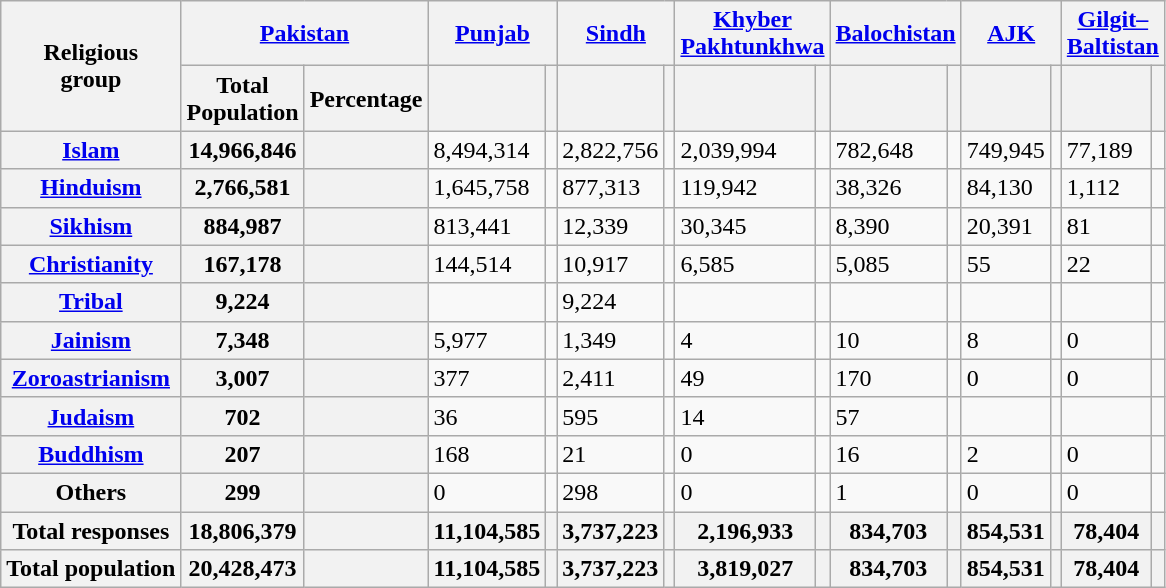<table class="wikitable sortable">
<tr>
<th rowspan="2">Religious<br>group</th>
<th colspan="2"><a href='#'>Pakistan</a></th>
<th colspan="2"><a href='#'>Punjab</a></th>
<th colspan="2"><a href='#'>Sindh</a></th>
<th colspan="2"><a href='#'>Khyber<br>Pakhtunkhwa</a></th>
<th colspan="2"><a href='#'>Balochistan</a></th>
<th colspan="2"><a href='#'>AJK</a></th>
<th colspan="2"><a href='#'>Gilgit–<br>Baltistan</a></th>
</tr>
<tr>
<th>Total<br>Population</th>
<th>Percentage</th>
<th><a href='#'></a></th>
<th></th>
<th></th>
<th></th>
<th></th>
<th></th>
<th></th>
<th></th>
<th></th>
<th></th>
<th></th>
<th></th>
</tr>
<tr>
<th><a href='#'>Islam</a> </th>
<th>14,966,846</th>
<th></th>
<td>8,494,314</td>
<td></td>
<td>2,822,756</td>
<td></td>
<td>2,039,994</td>
<td></td>
<td>782,648</td>
<td></td>
<td>749,945</td>
<td></td>
<td>77,189</td>
<td></td>
</tr>
<tr>
<th><a href='#'>Hinduism</a> </th>
<th>2,766,581</th>
<th></th>
<td>1,645,758</td>
<td></td>
<td>877,313</td>
<td></td>
<td>119,942</td>
<td></td>
<td>38,326</td>
<td></td>
<td>84,130</td>
<td></td>
<td>1,112</td>
<td></td>
</tr>
<tr>
<th><a href='#'>Sikhism</a> </th>
<th>884,987</th>
<th></th>
<td>813,441</td>
<td></td>
<td>12,339</td>
<td></td>
<td>30,345</td>
<td></td>
<td>8,390</td>
<td></td>
<td>20,391</td>
<td></td>
<td>81</td>
<td></td>
</tr>
<tr>
<th><a href='#'>Christianity</a> </th>
<th>167,178</th>
<th></th>
<td>144,514</td>
<td></td>
<td>10,917</td>
<td></td>
<td>6,585</td>
<td></td>
<td>5,085</td>
<td></td>
<td>55</td>
<td></td>
<td>22</td>
<td></td>
</tr>
<tr>
<th><a href='#'>Tribal</a></th>
<th>9,224</th>
<th></th>
<td></td>
<td></td>
<td>9,224</td>
<td></td>
<td></td>
<td></td>
<td></td>
<td></td>
<td></td>
<td></td>
<td></td>
<td></td>
</tr>
<tr>
<th><a href='#'>Jainism</a> </th>
<th>7,348</th>
<th></th>
<td>5,977</td>
<td></td>
<td>1,349</td>
<td></td>
<td>4</td>
<td></td>
<td>10</td>
<td></td>
<td>8</td>
<td></td>
<td>0</td>
<td></td>
</tr>
<tr>
<th><a href='#'>Zoroastrianism</a> </th>
<th>3,007</th>
<th></th>
<td>377</td>
<td></td>
<td>2,411</td>
<td></td>
<td>49</td>
<td></td>
<td>170</td>
<td></td>
<td>0</td>
<td></td>
<td>0</td>
<td></td>
</tr>
<tr>
<th><a href='#'>Judaism</a> </th>
<th>702</th>
<th></th>
<td>36</td>
<td></td>
<td>595</td>
<td></td>
<td>14</td>
<td></td>
<td>57</td>
<td></td>
<td></td>
<td></td>
<td></td>
<td></td>
</tr>
<tr>
<th><a href='#'>Buddhism</a> </th>
<th>207</th>
<th></th>
<td>168</td>
<td></td>
<td>21</td>
<td></td>
<td>0</td>
<td></td>
<td>16</td>
<td></td>
<td>2</td>
<td></td>
<td>0</td>
<td></td>
</tr>
<tr>
<th>Others</th>
<th>299</th>
<th></th>
<td>0</td>
<td></td>
<td>298</td>
<td></td>
<td>0</td>
<td></td>
<td>1</td>
<td></td>
<td>0</td>
<td></td>
<td>0</td>
<td></td>
</tr>
<tr>
<th>Total responses</th>
<th>18,806,379</th>
<th></th>
<th>11,104,585</th>
<th></th>
<th>3,737,223</th>
<th></th>
<th>2,196,933</th>
<th></th>
<th>834,703</th>
<th></th>
<th>854,531</th>
<th></th>
<th>78,404</th>
<th></th>
</tr>
<tr>
<th>Total population</th>
<th>20,428,473</th>
<th></th>
<th>11,104,585</th>
<th></th>
<th>3,737,223</th>
<th></th>
<th>3,819,027</th>
<th></th>
<th>834,703</th>
<th></th>
<th>854,531</th>
<th></th>
<th>78,404</th>
<th></th>
</tr>
</table>
